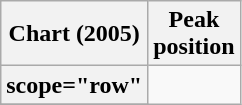<table class="wikitable plainrowheaders">
<tr>
<th>Chart (2005)</th>
<th>Peak<br>position</th>
</tr>
<tr>
<th>scope="row"</th>
</tr>
<tr>
</tr>
</table>
